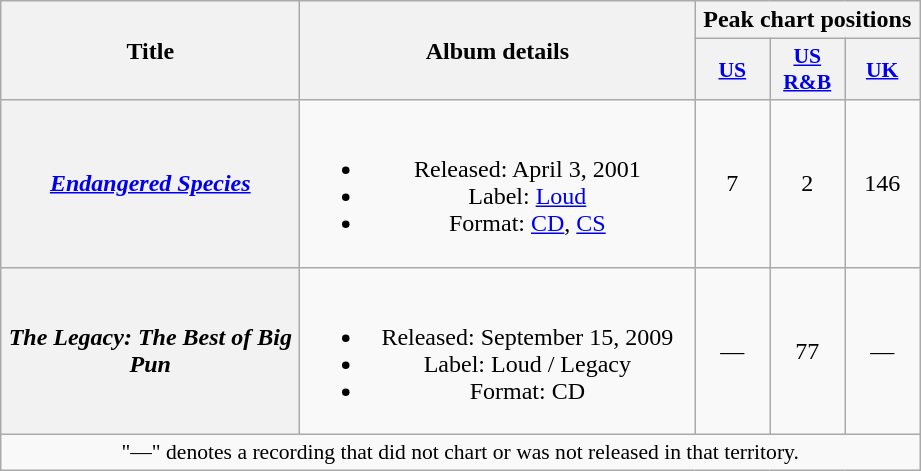<table class="wikitable plainrowheaders" style="text-align:center;" border="1">
<tr>
<th scope="col" rowspan="2" style="width:12em;">Title</th>
<th scope="col" rowspan="2" style="width:16em;">Album details</th>
<th scope="col" colspan="3">Peak chart positions</th>
</tr>
<tr>
<th scope="col" style="width:3.0em;font-size:90%;"><a href='#'>US</a><br></th>
<th scope="col" style="width:3.0em;font-size:90%;"><a href='#'>US R&B</a><br></th>
<th scope="col" style="width:3.0em;font-size:90%;"><a href='#'>UK</a><br></th>
</tr>
<tr>
<th scope="row"><em><a href='#'>Endangered Species</a></em></th>
<td><br><ul><li>Released: April 3, 2001</li><li>Label: <a href='#'>Loud</a></li><li>Format: <a href='#'>CD</a>, <a href='#'>CS</a></li></ul></td>
<td>7</td>
<td>2</td>
<td>146</td>
</tr>
<tr>
<th scope="row"><em>The Legacy: The Best of Big Pun</em></th>
<td><br><ul><li>Released: September 15, 2009</li><li>Label: Loud / Legacy</li><li>Format: CD</li></ul></td>
<td>—</td>
<td>77</td>
<td>—</td>
</tr>
<tr>
<td colspan="11" style="font-size:90%">"—" denotes a recording that did not chart or was not released in that territory.</td>
</tr>
</table>
